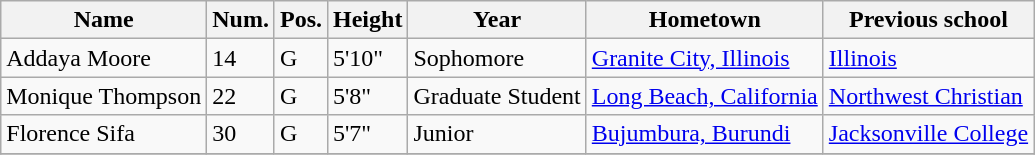<table class="wikitable sortable" border="1">
<tr>
<th>Name</th>
<th>Num.</th>
<th>Pos.</th>
<th>Height</th>
<th>Year</th>
<th>Hometown</th>
<th>Previous school</th>
</tr>
<tr>
<td>Addaya Moore</td>
<td>14</td>
<td>G</td>
<td>5'10"</td>
<td>Sophomore</td>
<td><a href='#'>Granite City, Illinois</a></td>
<td><a href='#'>Illinois</a></td>
</tr>
<tr>
<td>Monique Thompson</td>
<td>22</td>
<td>G</td>
<td>5'8"</td>
<td>Graduate Student</td>
<td><a href='#'>Long Beach, California</a></td>
<td><a href='#'>Northwest Christian</a></td>
</tr>
<tr>
<td>Florence Sifa</td>
<td>30</td>
<td>G</td>
<td>5'7"</td>
<td>Junior</td>
<td><a href='#'>Bujumbura, Burundi</a></td>
<td><a href='#'>Jacksonville College</a></td>
</tr>
<tr>
</tr>
</table>
